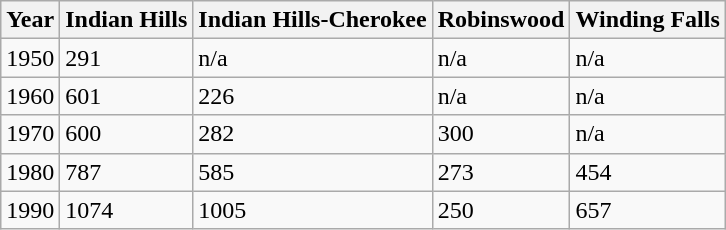<table class="wikitable" align="right">
<tr>
<th>Year</th>
<th>Indian Hills</th>
<th>Indian Hills-Cherokee</th>
<th>Robinswood</th>
<th>Winding Falls</th>
</tr>
<tr>
<td>1950</td>
<td>291</td>
<td>n/a</td>
<td>n/a</td>
<td>n/a</td>
</tr>
<tr>
<td>1960</td>
<td>601</td>
<td>226</td>
<td>n/a</td>
<td>n/a</td>
</tr>
<tr>
<td>1970</td>
<td>600</td>
<td>282</td>
<td>300</td>
<td>n/a</td>
</tr>
<tr>
<td>1980</td>
<td>787</td>
<td>585</td>
<td>273</td>
<td>454</td>
</tr>
<tr>
<td>1990</td>
<td>1074</td>
<td>1005</td>
<td>250</td>
<td>657</td>
</tr>
</table>
